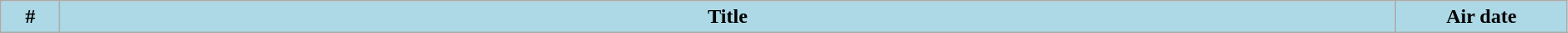<table class="wikitable plainrowheaders" style="width:99%; background:#fff;">
<tr>
<th style="background:#add8e6; width:40px;">#</th>
<th style="background: #add8e6;">Title</th>
<th style="background:#add8e6; width:130px;">Air date<br>











</th>
</tr>
</table>
